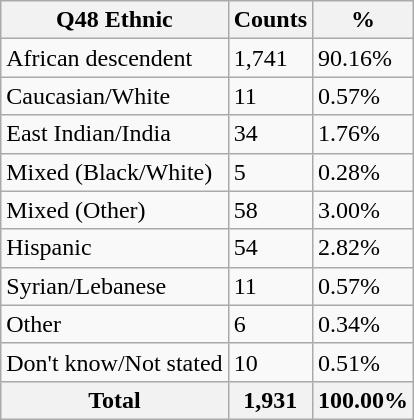<table class="wikitable sortable">
<tr>
<th>Q48 Ethnic</th>
<th>Counts</th>
<th>%</th>
</tr>
<tr>
<td>African descendent</td>
<td>1,741</td>
<td>90.16%</td>
</tr>
<tr>
<td>Caucasian/White</td>
<td>11</td>
<td>0.57%</td>
</tr>
<tr>
<td>East Indian/India</td>
<td>34</td>
<td>1.76%</td>
</tr>
<tr>
<td>Mixed (Black/White)</td>
<td>5</td>
<td>0.28%</td>
</tr>
<tr>
<td>Mixed (Other)</td>
<td>58</td>
<td>3.00%</td>
</tr>
<tr>
<td>Hispanic</td>
<td>54</td>
<td>2.82%</td>
</tr>
<tr>
<td>Syrian/Lebanese</td>
<td>11</td>
<td>0.57%</td>
</tr>
<tr>
<td>Other</td>
<td>6</td>
<td>0.34%</td>
</tr>
<tr>
<td>Don't know/Not stated</td>
<td>10</td>
<td>0.51%</td>
</tr>
<tr>
<th>Total</th>
<th>1,931</th>
<th>100.00%</th>
</tr>
</table>
